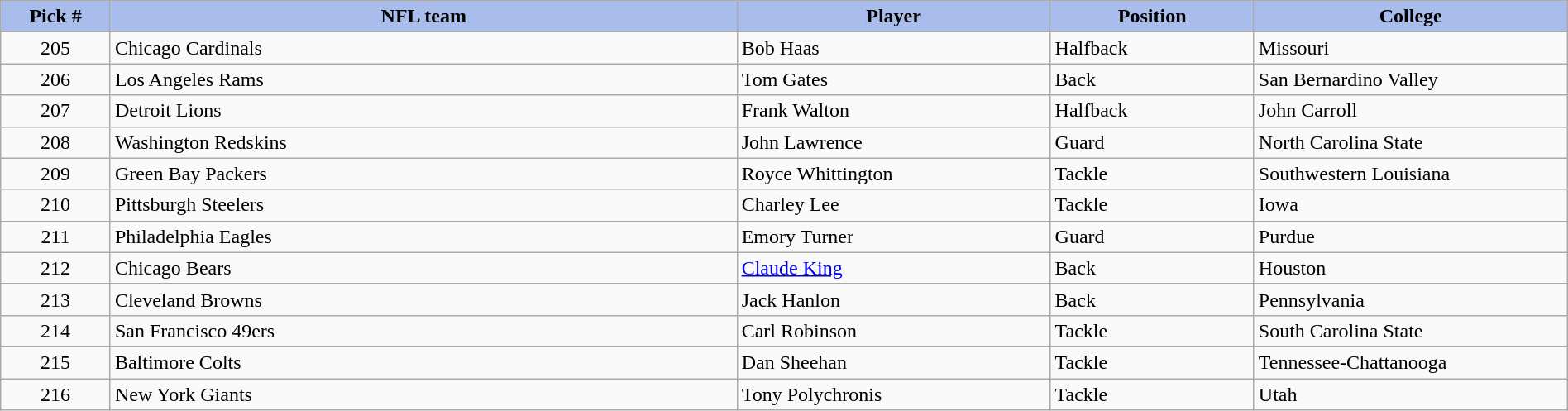<table class="wikitable sortable sortable" style="width: 100%">
<tr>
<th style="background:#A8BDEC;" width=7%>Pick #</th>
<th width=40% style="background:#A8BDEC;">NFL team</th>
<th width=20% style="background:#A8BDEC;">Player</th>
<th width=13% style="background:#A8BDEC;">Position</th>
<th style="background:#A8BDEC;">College</th>
</tr>
<tr>
<td align=center>205</td>
<td>Chicago Cardinals</td>
<td>Bob Haas</td>
<td>Halfback</td>
<td>Missouri</td>
</tr>
<tr>
<td align=center>206</td>
<td>Los Angeles Rams</td>
<td>Tom Gates</td>
<td>Back</td>
<td>San Bernardino Valley</td>
</tr>
<tr>
<td align=center>207</td>
<td>Detroit Lions</td>
<td>Frank Walton</td>
<td>Halfback</td>
<td>John Carroll</td>
</tr>
<tr>
<td align=center>208</td>
<td>Washington Redskins</td>
<td>John Lawrence</td>
<td>Guard</td>
<td>North Carolina State</td>
</tr>
<tr>
<td align=center>209</td>
<td>Green Bay Packers</td>
<td>Royce Whittington</td>
<td>Tackle</td>
<td>Southwestern Louisiana</td>
</tr>
<tr>
<td align=center>210</td>
<td>Pittsburgh Steelers</td>
<td>Charley Lee</td>
<td>Tackle</td>
<td>Iowa</td>
</tr>
<tr>
<td align=center>211</td>
<td>Philadelphia Eagles</td>
<td>Emory Turner</td>
<td>Guard</td>
<td>Purdue</td>
</tr>
<tr>
<td align=center>212</td>
<td>Chicago Bears</td>
<td><a href='#'>Claude King</a></td>
<td>Back</td>
<td>Houston</td>
</tr>
<tr>
<td align=center>213</td>
<td>Cleveland Browns</td>
<td>Jack Hanlon</td>
<td>Back</td>
<td>Pennsylvania</td>
</tr>
<tr>
<td align=center>214</td>
<td>San Francisco 49ers</td>
<td>Carl Robinson</td>
<td>Tackle</td>
<td>South Carolina State</td>
</tr>
<tr>
<td align=center>215</td>
<td>Baltimore Colts</td>
<td>Dan Sheehan</td>
<td>Tackle</td>
<td>Tennessee-Chattanooga</td>
</tr>
<tr>
<td align=center>216</td>
<td>New York Giants</td>
<td>Tony Polychronis</td>
<td>Tackle</td>
<td>Utah</td>
</tr>
</table>
